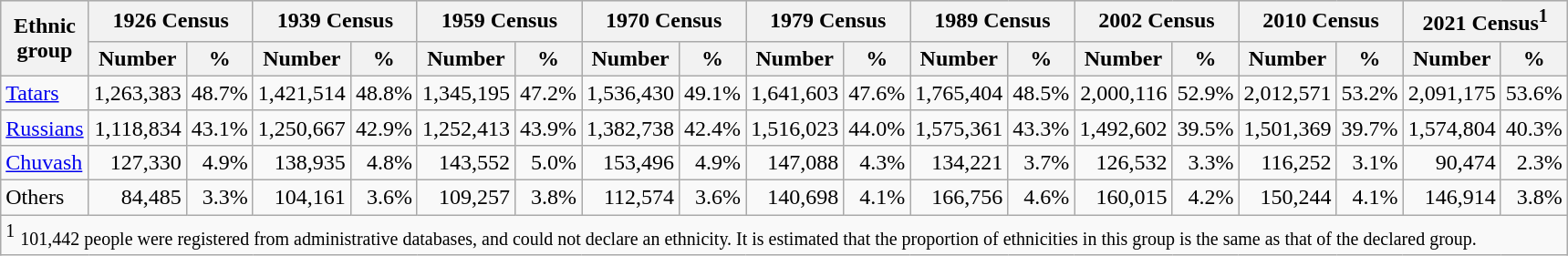<table class="wikitable" style="text-align: right;">
<tr style="background:#e0e0e0;">
<th rowspan="2">Ethnic<br>group</th>
<th colspan="2">1926 Census</th>
<th colspan="2">1939 Census</th>
<th colspan="2">1959 Census</th>
<th colspan="2">1970 Census</th>
<th colspan="2">1979 Census</th>
<th colspan="2">1989 Census</th>
<th colspan="2">2002 Census</th>
<th colspan="2">2010 Census</th>
<th colspan="2">2021 Census<sup>1</sup></th>
</tr>
<tr style="background:#e0e0e0;">
<th>Number</th>
<th>%</th>
<th>Number</th>
<th>%</th>
<th>Number</th>
<th>%</th>
<th>Number</th>
<th>%</th>
<th>Number</th>
<th>%</th>
<th>Number</th>
<th>%</th>
<th>Number</th>
<th>%</th>
<th>Number</th>
<th>%</th>
<th>Number</th>
<th>%</th>
</tr>
<tr>
<td style="text-align:left;"><a href='#'>Tatars</a></td>
<td>1,263,383</td>
<td>48.7%</td>
<td>1,421,514</td>
<td>48.8%</td>
<td>1,345,195</td>
<td>47.2%</td>
<td>1,536,430</td>
<td>49.1%</td>
<td>1,641,603</td>
<td>47.6%</td>
<td>1,765,404</td>
<td>48.5%</td>
<td>2,000,116</td>
<td>52.9%</td>
<td>2,012,571</td>
<td>53.2%</td>
<td>2,091,175</td>
<td>53.6%</td>
</tr>
<tr>
<td style="text-align:left;"><a href='#'>Russians</a></td>
<td>1,118,834</td>
<td>43.1%</td>
<td>1,250,667</td>
<td>42.9%</td>
<td>1,252,413</td>
<td>43.9%</td>
<td>1,382,738</td>
<td>42.4%</td>
<td>1,516,023</td>
<td>44.0%</td>
<td>1,575,361</td>
<td>43.3%</td>
<td>1,492,602</td>
<td>39.5%</td>
<td>1,501,369</td>
<td>39.7%</td>
<td>1,574,804</td>
<td>40.3%</td>
</tr>
<tr>
<td style="text-align:left;"><a href='#'>Chuvash</a></td>
<td>127,330</td>
<td>4.9%</td>
<td>138,935</td>
<td>4.8%</td>
<td>143,552</td>
<td>5.0%</td>
<td>153,496</td>
<td>4.9%</td>
<td>147,088</td>
<td>4.3%</td>
<td>134,221</td>
<td>3.7%</td>
<td>126,532</td>
<td>3.3%</td>
<td>116,252</td>
<td>3.1%</td>
<td>90,474</td>
<td>2.3%</td>
</tr>
<tr>
<td align="left">Others</td>
<td>84,485</td>
<td>3.3%</td>
<td>104,161</td>
<td>3.6%</td>
<td>109,257</td>
<td>3.8%</td>
<td>112,574</td>
<td>3.6%</td>
<td>140,698</td>
<td>4.1%</td>
<td>166,756</td>
<td>4.6%</td>
<td>160,015</td>
<td>4.2%</td>
<td>150,244</td>
<td>4.1%</td>
<td>146,914</td>
<td>3.8%</td>
</tr>
<tr>
<td style="text-align:left;" colspan="19"><sup>1</sup> <small>101,442 people were registered from administrative databases, and could not declare an ethnicity. It is estimated that the proportion of ethnicities in this group is the same as that of the declared group.</small></td>
</tr>
</table>
